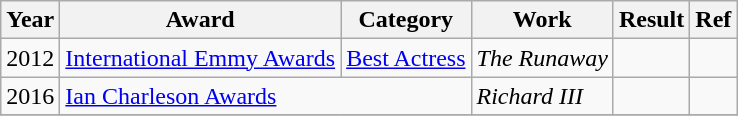<table class="wikitable plainrowheaders">
<tr>
<th>Year</th>
<th>Award</th>
<th>Category</th>
<th>Work</th>
<th>Result</th>
<th>Ref</th>
</tr>
<tr>
<td>2012</td>
<td><a href='#'>International Emmy Awards</a></td>
<td><a href='#'>Best Actress</a></td>
<td><em>The Runaway</em></td>
<td></td>
<td></td>
</tr>
<tr>
<td>2016</td>
<td colspan="2"><a href='#'>Ian Charleson Awards</a></td>
<td><em>Richard III</em></td>
<td></td>
<td></td>
</tr>
<tr>
</tr>
</table>
